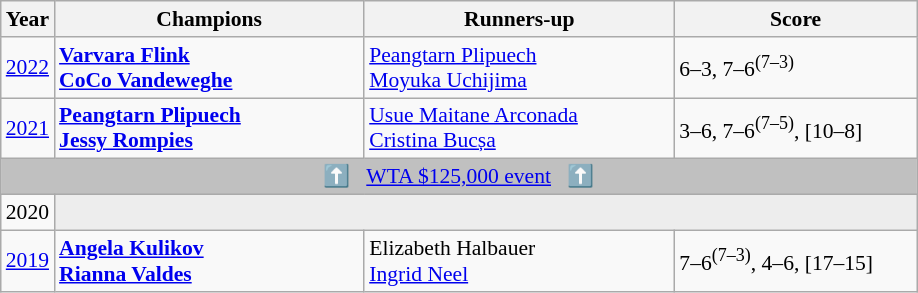<table class="wikitable" style="font-size:90%">
<tr>
<th>Year</th>
<th width="200">Champions</th>
<th width="200">Runners-up</th>
<th width="155">Score</th>
</tr>
<tr>
<td><a href='#'>2022</a></td>
<td> <strong><a href='#'>Varvara Flink</a></strong> <br>  <strong><a href='#'>CoCo Vandeweghe</a></strong></td>
<td> <a href='#'>Peangtarn Plipuech</a> <br>  <a href='#'>Moyuka Uchijima</a></td>
<td>6–3, 7–6<sup>(7–3)</sup></td>
</tr>
<tr>
<td><a href='#'>2021</a></td>
<td> <strong><a href='#'>Peangtarn Plipuech</a></strong> <br>  <strong><a href='#'>Jessy Rompies</a></strong></td>
<td> <a href='#'>Usue Maitane Arconada</a> <br>  <a href='#'>Cristina Bucșa</a></td>
<td>3–6, 7–6<sup>(7–5)</sup>, [10–8]</td>
</tr>
<tr>
<td colspan="4" align="center" bgcolor=silver>⬆️   <a href='#'>WTA $125,000 event</a>   ⬆️</td>
</tr>
<tr>
<td>2020</td>
<td colspan=3 bgcolor="#ededed"></td>
</tr>
<tr>
<td><a href='#'>2019</a></td>
<td> <strong><a href='#'>Angela Kulikov</a></strong> <br>  <strong><a href='#'>Rianna Valdes</a></strong></td>
<td> Elizabeth Halbauer <br>  <a href='#'>Ingrid Neel</a></td>
<td>7–6<sup>(7–3)</sup>, 4–6, [17–15]</td>
</tr>
</table>
